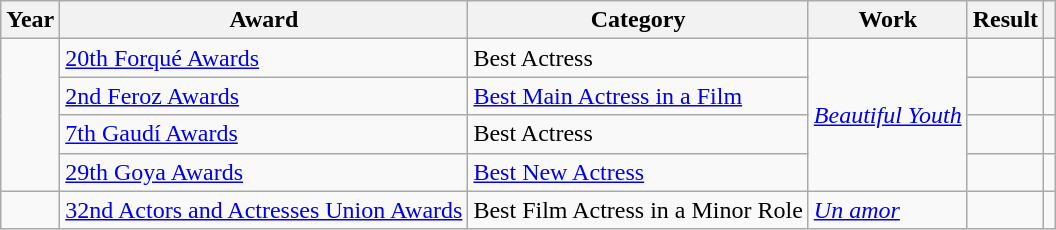<table class="wikitable sortable plainrowheaders">
<tr>
<th>Year</th>
<th>Award</th>
<th>Category</th>
<th>Work</th>
<th>Result</th>
<th scope="col" class="unsortable"></th>
</tr>
<tr>
<td rowspan = "4"></td>
<td><a href='#'>20th Forqué Awards</a></td>
<td>Best Actress</td>
<td rowspan = "4"><em><a href='#'>Beautiful Youth</a></em></td>
<td></td>
<td></td>
</tr>
<tr>
<td><a href='#'>2nd Feroz Awards</a></td>
<td><a href='#'>Best Main Actress in a Film</a></td>
<td></td>
<td></td>
</tr>
<tr>
<td><a href='#'>7th Gaudí Awards</a></td>
<td>Best Actress</td>
<td></td>
<td></td>
</tr>
<tr>
<td><a href='#'>29th Goya Awards</a></td>
<td><a href='#'>Best New Actress</a></td>
<td></td>
<td></td>
</tr>
<tr>
<td></td>
<td><a href='#'>32nd Actors and Actresses Union Awards</a></td>
<td>Best Film Actress in a Minor Role</td>
<td><em><a href='#'>Un amor</a></em></td>
<td></td>
<td></td>
</tr>
</table>
